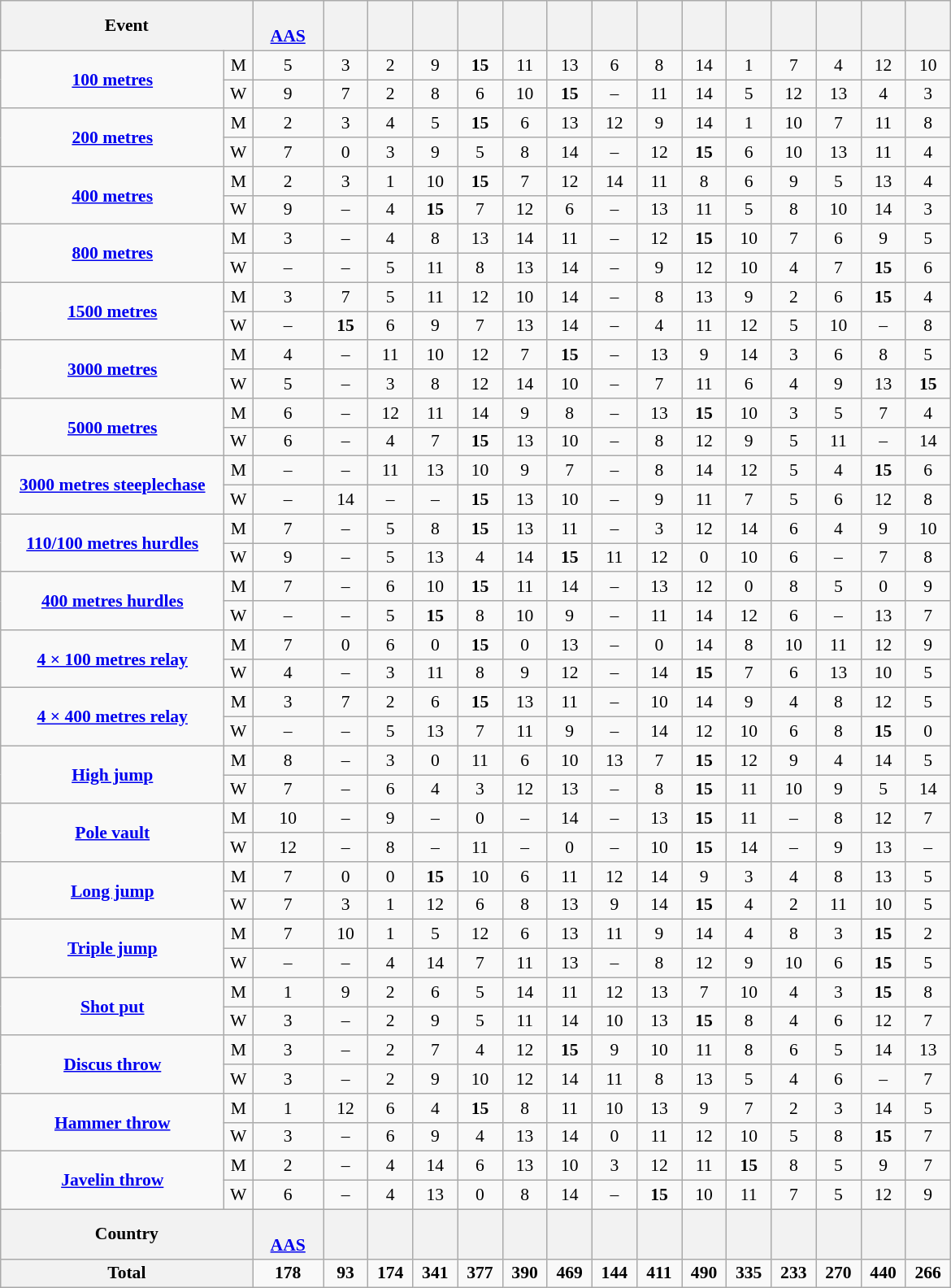<table class="wikitable" style="background-color: #f9f9f9; font-size: 90%; text-align: center">
<tr>
<th width=200 colspan=2>Event</th>
<th width=51><br><strong><a href='#'>AAS</a></strong></th>
<th width=30></th>
<th width=30></th>
<th width=30></th>
<th width=30></th>
<th width=30></th>
<th width=30></th>
<th width=30></th>
<th width=30></th>
<th width=30></th>
<th width=30></th>
<th width=30></th>
<th width=30></th>
<th width=30></th>
<th width=30></th>
</tr>
<tr>
<td rowspan=2><strong><a href='#'>100 metres</a></strong></td>
<td>M</td>
<td>5</td>
<td>3</td>
<td>2</td>
<td>9</td>
<td><strong>15</strong></td>
<td>11</td>
<td>13</td>
<td>6</td>
<td>8</td>
<td>14</td>
<td>1</td>
<td>7</td>
<td>4</td>
<td>12</td>
<td>10</td>
</tr>
<tr>
<td>W</td>
<td>9</td>
<td>7</td>
<td>2</td>
<td>8</td>
<td>6</td>
<td>10</td>
<td><strong>15</strong></td>
<td>–</td>
<td>11</td>
<td>14</td>
<td>5</td>
<td>12</td>
<td>13</td>
<td>4</td>
<td>3</td>
</tr>
<tr>
<td rowspan=2><strong><a href='#'>200 metres</a></strong></td>
<td>M</td>
<td>2</td>
<td>3</td>
<td>4</td>
<td>5</td>
<td><strong>15</strong></td>
<td>6</td>
<td>13</td>
<td>12</td>
<td>9</td>
<td>14</td>
<td>1</td>
<td>10</td>
<td>7</td>
<td>11</td>
<td>8</td>
</tr>
<tr>
<td>W</td>
<td>7</td>
<td>0</td>
<td>3</td>
<td>9</td>
<td>5</td>
<td>8</td>
<td>14</td>
<td>–</td>
<td>12</td>
<td><strong>15</strong></td>
<td>6</td>
<td>10</td>
<td>13</td>
<td>11</td>
<td>4</td>
</tr>
<tr>
<td rowspan=2><strong><a href='#'>400 metres</a></strong></td>
<td>M</td>
<td>2</td>
<td>3</td>
<td>1</td>
<td>10</td>
<td><strong>15</strong></td>
<td>7</td>
<td>12</td>
<td>14</td>
<td>11</td>
<td>8</td>
<td>6</td>
<td>9</td>
<td>5</td>
<td>13</td>
<td>4</td>
</tr>
<tr>
<td>W</td>
<td>9</td>
<td>–</td>
<td>4</td>
<td><strong>15</strong></td>
<td>7</td>
<td>12</td>
<td>6</td>
<td>–</td>
<td>13</td>
<td>11</td>
<td>5</td>
<td>8</td>
<td>10</td>
<td>14</td>
<td>3</td>
</tr>
<tr>
<td rowspan=2><strong><a href='#'>800 metres</a></strong></td>
<td>M</td>
<td>3</td>
<td>–</td>
<td>4</td>
<td>8</td>
<td>13</td>
<td>14</td>
<td>11</td>
<td>–</td>
<td>12</td>
<td><strong>15</strong></td>
<td>10</td>
<td>7</td>
<td>6</td>
<td>9</td>
<td>5</td>
</tr>
<tr>
<td>W</td>
<td>–</td>
<td>–</td>
<td>5</td>
<td>11</td>
<td>8</td>
<td>13</td>
<td>14</td>
<td>–</td>
<td>9</td>
<td>12</td>
<td>10</td>
<td>4</td>
<td>7</td>
<td><strong>15</strong></td>
<td>6</td>
</tr>
<tr>
<td rowspan=2><strong><a href='#'>1500 metres</a></strong></td>
<td>M</td>
<td>3</td>
<td>7</td>
<td>5</td>
<td>11</td>
<td>12</td>
<td>10</td>
<td>14</td>
<td>–</td>
<td>8</td>
<td>13</td>
<td>9</td>
<td>2</td>
<td>6</td>
<td><strong>15</strong></td>
<td>4</td>
</tr>
<tr>
<td>W</td>
<td>–</td>
<td><strong>15</strong></td>
<td>6</td>
<td>9</td>
<td>7</td>
<td>13</td>
<td>14</td>
<td>–</td>
<td>4</td>
<td>11</td>
<td>12</td>
<td>5</td>
<td>10</td>
<td>–</td>
<td>8</td>
</tr>
<tr>
<td rowspan=2><strong><a href='#'>3000 metres</a></strong></td>
<td>M</td>
<td>4</td>
<td>–</td>
<td>11</td>
<td>10</td>
<td>12</td>
<td>7</td>
<td><strong>15</strong></td>
<td>–</td>
<td>13</td>
<td>9</td>
<td>14</td>
<td>3</td>
<td>6</td>
<td>8</td>
<td>5</td>
</tr>
<tr>
<td>W</td>
<td>5</td>
<td>–</td>
<td>3</td>
<td>8</td>
<td>12</td>
<td>14</td>
<td>10</td>
<td>–</td>
<td>7</td>
<td>11</td>
<td>6</td>
<td>4</td>
<td>9</td>
<td>13</td>
<td><strong>15</strong></td>
</tr>
<tr>
<td rowspan=2><strong><a href='#'>5000 metres</a></strong></td>
<td>M</td>
<td>6</td>
<td>–</td>
<td>12</td>
<td>11</td>
<td>14</td>
<td>9</td>
<td>8</td>
<td>–</td>
<td>13</td>
<td><strong>15</strong></td>
<td>10</td>
<td>3</td>
<td>5</td>
<td>7</td>
<td>4</td>
</tr>
<tr>
<td>W</td>
<td>6</td>
<td>–</td>
<td>4</td>
<td>7</td>
<td><strong>15</strong></td>
<td>13</td>
<td>10</td>
<td>–</td>
<td>8</td>
<td>12</td>
<td>9</td>
<td>5</td>
<td>11</td>
<td>–</td>
<td>14</td>
</tr>
<tr>
<td rowspan=2><strong><a href='#'>3000 metres steeplechase</a></strong></td>
<td>M</td>
<td>–</td>
<td>–</td>
<td>11</td>
<td>13</td>
<td>10</td>
<td>9</td>
<td>7</td>
<td>–</td>
<td>8</td>
<td>14</td>
<td>12</td>
<td>5</td>
<td>4</td>
<td><strong>15</strong></td>
<td>6</td>
</tr>
<tr>
<td>W</td>
<td>–</td>
<td>14</td>
<td>–</td>
<td>–</td>
<td><strong>15</strong></td>
<td>13</td>
<td>10</td>
<td>–</td>
<td>9</td>
<td>11</td>
<td>7</td>
<td>5</td>
<td>6</td>
<td>12</td>
<td>8</td>
</tr>
<tr>
<td rowspan=2><strong><a href='#'>110/100 metres hurdles</a></strong></td>
<td>M</td>
<td>7</td>
<td>–</td>
<td>5</td>
<td>8</td>
<td><strong>15</strong></td>
<td>13</td>
<td>11</td>
<td>–</td>
<td>3</td>
<td>12</td>
<td>14</td>
<td>6</td>
<td>4</td>
<td>9</td>
<td>10</td>
</tr>
<tr>
<td>W</td>
<td>9</td>
<td>–</td>
<td>5</td>
<td>13</td>
<td>4</td>
<td>14</td>
<td><strong>15</strong></td>
<td>11</td>
<td>12</td>
<td>0</td>
<td>10</td>
<td>6</td>
<td>–</td>
<td>7</td>
<td>8</td>
</tr>
<tr>
<td rowspan=2><strong><a href='#'>400 metres hurdles</a></strong></td>
<td>M</td>
<td>7</td>
<td>–</td>
<td>6</td>
<td>10</td>
<td><strong>15</strong></td>
<td>11</td>
<td>14</td>
<td>–</td>
<td>13</td>
<td>12</td>
<td>0</td>
<td>8</td>
<td>5</td>
<td>0</td>
<td>9</td>
</tr>
<tr>
<td>W</td>
<td>–</td>
<td>–</td>
<td>5</td>
<td><strong>15</strong></td>
<td>8</td>
<td>10</td>
<td>9</td>
<td>–</td>
<td>11</td>
<td>14</td>
<td>12</td>
<td>6</td>
<td>–</td>
<td>13</td>
<td>7</td>
</tr>
<tr>
<td rowspan=2><strong><a href='#'>4 × 100 metres relay</a></strong></td>
<td>M</td>
<td>7</td>
<td>0</td>
<td>6</td>
<td>0</td>
<td><strong>15</strong></td>
<td>0</td>
<td>13</td>
<td>–</td>
<td>0</td>
<td>14</td>
<td>8</td>
<td>10</td>
<td>11</td>
<td>12</td>
<td>9</td>
</tr>
<tr>
<td>W</td>
<td>4</td>
<td>–</td>
<td>3</td>
<td>11</td>
<td>8</td>
<td>9</td>
<td>12</td>
<td>–</td>
<td>14</td>
<td><strong>15</strong></td>
<td>7</td>
<td>6</td>
<td>13</td>
<td>10</td>
<td>5</td>
</tr>
<tr>
<td rowspan=2><strong><a href='#'>4 × 400 metres relay</a></strong></td>
<td>M</td>
<td>3</td>
<td>7</td>
<td>2</td>
<td>6</td>
<td><strong>15</strong></td>
<td>13</td>
<td>11</td>
<td>–</td>
<td>10</td>
<td>14</td>
<td>9</td>
<td>4</td>
<td>8</td>
<td>12</td>
<td>5</td>
</tr>
<tr>
<td>W</td>
<td>–</td>
<td>–</td>
<td>5</td>
<td>13</td>
<td>7</td>
<td>11</td>
<td>9</td>
<td>–</td>
<td>14</td>
<td>12</td>
<td>10</td>
<td>6</td>
<td>8</td>
<td><strong>15</strong></td>
<td>0</td>
</tr>
<tr>
<td rowspan=2><strong><a href='#'>High jump</a></strong></td>
<td>M</td>
<td>8</td>
<td>–</td>
<td>3</td>
<td>0</td>
<td>11</td>
<td>6</td>
<td>10</td>
<td>13</td>
<td>7</td>
<td><strong>15</strong></td>
<td>12</td>
<td>9</td>
<td>4</td>
<td>14</td>
<td>5</td>
</tr>
<tr>
<td>W</td>
<td>7</td>
<td>–</td>
<td>6</td>
<td>4</td>
<td>3</td>
<td>12</td>
<td>13</td>
<td>–</td>
<td>8</td>
<td><strong>15</strong></td>
<td>11</td>
<td>10</td>
<td>9</td>
<td>5</td>
<td>14</td>
</tr>
<tr>
<td rowspan=2><strong><a href='#'>Pole vault</a></strong></td>
<td>M</td>
<td>10</td>
<td>–</td>
<td>9</td>
<td>–</td>
<td>0</td>
<td>–</td>
<td>14</td>
<td>–</td>
<td>13</td>
<td><strong>15</strong></td>
<td>11</td>
<td>–</td>
<td>8</td>
<td>12</td>
<td>7</td>
</tr>
<tr>
<td>W</td>
<td>12</td>
<td>–</td>
<td>8</td>
<td>–</td>
<td>11</td>
<td>–</td>
<td>0</td>
<td>–</td>
<td>10</td>
<td><strong>15</strong></td>
<td>14</td>
<td>–</td>
<td>9</td>
<td>13</td>
<td>–</td>
</tr>
<tr>
<td rowspan=2><strong><a href='#'>Long jump</a></strong></td>
<td>M</td>
<td>7</td>
<td>0</td>
<td>0</td>
<td><strong>15</strong></td>
<td>10</td>
<td>6</td>
<td>11</td>
<td>12</td>
<td>14</td>
<td>9</td>
<td>3</td>
<td>4</td>
<td>8</td>
<td>13</td>
<td>5</td>
</tr>
<tr>
<td>W</td>
<td>7</td>
<td>3</td>
<td>1</td>
<td>12</td>
<td>6</td>
<td>8</td>
<td>13</td>
<td>9</td>
<td>14</td>
<td><strong>15</strong></td>
<td>4</td>
<td>2</td>
<td>11</td>
<td>10</td>
<td>5</td>
</tr>
<tr>
<td rowspan=2><strong><a href='#'>Triple jump</a></strong></td>
<td>M</td>
<td>7</td>
<td>10</td>
<td>1</td>
<td>5</td>
<td>12</td>
<td>6</td>
<td>13</td>
<td>11</td>
<td>9</td>
<td>14</td>
<td>4</td>
<td>8</td>
<td>3</td>
<td><strong>15</strong></td>
<td>2</td>
</tr>
<tr>
<td>W</td>
<td>–</td>
<td>–</td>
<td>4</td>
<td>14</td>
<td>7</td>
<td>11</td>
<td>13</td>
<td>–</td>
<td>8</td>
<td>12</td>
<td>9</td>
<td>10</td>
<td>6</td>
<td><strong>15</strong></td>
<td>5</td>
</tr>
<tr>
<td rowspan=2><strong><a href='#'>Shot put</a></strong></td>
<td>M</td>
<td>1</td>
<td>9</td>
<td>2</td>
<td>6</td>
<td>5</td>
<td>14</td>
<td>11</td>
<td>12</td>
<td>13</td>
<td>7</td>
<td>10</td>
<td>4</td>
<td>3</td>
<td><strong>15</strong></td>
<td>8</td>
</tr>
<tr>
<td>W</td>
<td>3</td>
<td>–</td>
<td>2</td>
<td>9</td>
<td>5</td>
<td>11</td>
<td>14</td>
<td>10</td>
<td>13</td>
<td><strong>15</strong></td>
<td>8</td>
<td>4</td>
<td>6</td>
<td>12</td>
<td>7</td>
</tr>
<tr>
<td rowspan=2><strong><a href='#'>Discus throw</a></strong></td>
<td>M</td>
<td>3</td>
<td>–</td>
<td>2</td>
<td>7</td>
<td>4</td>
<td>12</td>
<td><strong>15</strong></td>
<td>9</td>
<td>10</td>
<td>11</td>
<td>8</td>
<td>6</td>
<td>5</td>
<td>14</td>
<td>13</td>
</tr>
<tr>
<td>W</td>
<td>3</td>
<td>–</td>
<td>2</td>
<td>9</td>
<td>10</td>
<td>12</td>
<td>14</td>
<td>11</td>
<td>8</td>
<td>13</td>
<td>5</td>
<td>4</td>
<td>6</td>
<td>–</td>
<td>7</td>
</tr>
<tr>
<td rowspan=2><strong><a href='#'>Hammer throw</a></strong></td>
<td>M</td>
<td>1</td>
<td>12</td>
<td>6</td>
<td>4</td>
<td><strong>15</strong></td>
<td>8</td>
<td>11</td>
<td>10</td>
<td>13</td>
<td>9</td>
<td>7</td>
<td>2</td>
<td>3</td>
<td>14</td>
<td>5</td>
</tr>
<tr>
<td>W</td>
<td>3</td>
<td>–</td>
<td>6</td>
<td>9</td>
<td>4</td>
<td>13</td>
<td>14</td>
<td>0</td>
<td>11</td>
<td>12</td>
<td>10</td>
<td>5</td>
<td>8</td>
<td><strong>15</strong></td>
<td>7</td>
</tr>
<tr>
<td rowspan=2><strong><a href='#'>Javelin throw</a></strong></td>
<td>M</td>
<td>2</td>
<td>–</td>
<td>4</td>
<td>14</td>
<td>6</td>
<td>13</td>
<td>10</td>
<td>3</td>
<td>12</td>
<td>11</td>
<td><strong>15</strong></td>
<td>8</td>
<td>5</td>
<td>9</td>
<td>7</td>
</tr>
<tr>
<td>W</td>
<td>6</td>
<td>–</td>
<td>4</td>
<td>13</td>
<td>0</td>
<td>8</td>
<td>14</td>
<td>–</td>
<td><strong>15</strong></td>
<td>10</td>
<td>11</td>
<td>7</td>
<td>5</td>
<td>12</td>
<td>9</td>
</tr>
<tr>
<th colspan=2>Country</th>
<th><br><strong><a href='#'>AAS</a></strong></th>
<th></th>
<th></th>
<th></th>
<th></th>
<th></th>
<th></th>
<th></th>
<th></th>
<th></th>
<th></th>
<th></th>
<th></th>
<th></th>
<th></th>
</tr>
<tr>
<th colspan=2>Total</th>
<td><strong>178</strong></td>
<td><strong>93</strong></td>
<td><strong>174</strong></td>
<td><strong>341</strong></td>
<td><strong>377</strong></td>
<td><strong>390</strong></td>
<td><strong>469</strong></td>
<td><strong>144</strong></td>
<td><strong>411</strong></td>
<td><strong>490</strong></td>
<td><strong>335</strong></td>
<td><strong>233</strong></td>
<td><strong>270</strong></td>
<td><strong>440</strong></td>
<td><strong>266</strong></td>
</tr>
</table>
